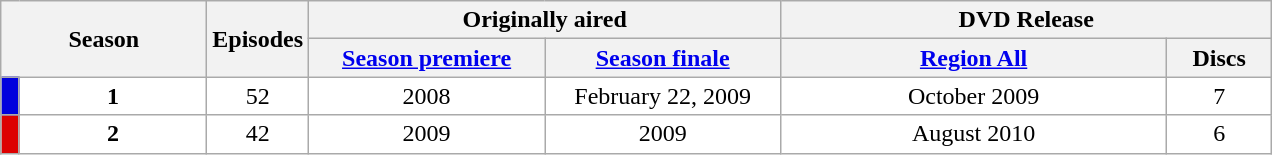<table class="wikitable" style="background: #FFFFFF;">
<tr>
<th colspan="2" rowspan="2" width="130">Season</th>
<th ! rowspan="2" width="50">Episodes</th>
<th ! colspan="2" width="300">Originally aired</th>
<th ! colspan="2" width="320">DVD Release</th>
</tr>
<tr>
<th width="150"><a href='#'>Season premiere</a></th>
<th ! width="150"><a href='#'>Season finale</a></th>
<th ! width="150"><a href='#'>Region All</a></th>
<th ! width="20" align="center">Discs</th>
</tr>
<tr>
<td style="width: 5px" bgcolor="0000DD"></td>
<td align="center"><strong>1</strong></td>
<td align="center">52</td>
<td align="center">2008</td>
<td align="center">February 22, 2009</td>
<td align="center">October 2009</td>
<td align="center">7</td>
</tr>
<tr>
<td style="width: 5px" bgcolor="DD0000"></td>
<td align="center"><strong>2</strong></td>
<td align="center">42</td>
<td align="center">2009</td>
<td align="center">2009</td>
<td align="center">August 2010</td>
<td align="center">6</td>
</tr>
</table>
